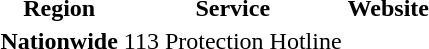<table>
<tr>
<th>Region</th>
<th>Service</th>
<th>Website</th>
</tr>
<tr>
<th>Nationwide</th>
<td>113 Protection Hotline</td>
<td></td>
</tr>
</table>
